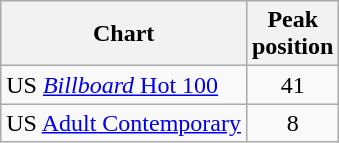<table class="wikitable sortable">
<tr>
<th>Chart</th>
<th>Peak<br>position</th>
</tr>
<tr>
<td>US <a href='#'><em>Billboard</em> Hot 100</a></td>
<td style="text-align:center;">41</td>
</tr>
<tr>
<td>US <a href='#'>Adult Contemporary</a></td>
<td style="text-align:center;">8</td>
</tr>
</table>
